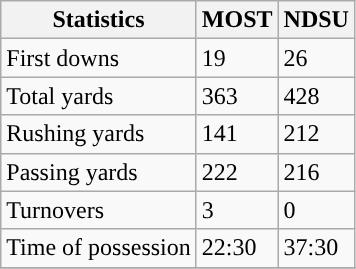<table class="wikitable" style="float: left;">
<tr>
<th>Statistics</th>
<th>MOST</th>
<th>NDSU</th>
</tr>
<tr>
<td>First downs</td>
<td>19</td>
<td>26</td>
</tr>
<tr>
<td>Total yards</td>
<td>363</td>
<td>428</td>
</tr>
<tr>
<td>Rushing yards</td>
<td>141</td>
<td>212</td>
</tr>
<tr>
<td>Passing yards</td>
<td>222</td>
<td>216</td>
</tr>
<tr>
<td>Turnovers</td>
<td>3</td>
<td>0</td>
</tr>
<tr>
<td>Time of possession</td>
<td>22:30</td>
<td>37:30</td>
</tr>
<tr>
</tr>
</table>
